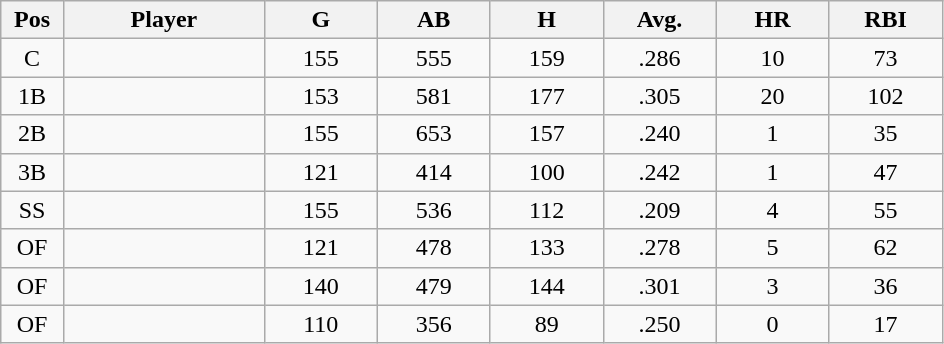<table class="wikitable sortable">
<tr>
<th bgcolor="#DDDDFF" width="5%">Pos</th>
<th bgcolor="#DDDDFF" width="16%">Player</th>
<th bgcolor="#DDDDFF" width="9%">G</th>
<th bgcolor="#DDDDFF" width="9%">AB</th>
<th bgcolor="#DDDDFF" width="9%">H</th>
<th bgcolor="#DDDDFF" width="9%">Avg.</th>
<th bgcolor="#DDDDFF" width="9%">HR</th>
<th bgcolor="#DDDDFF" width="9%">RBI</th>
</tr>
<tr align="center">
<td>C</td>
<td></td>
<td>155</td>
<td>555</td>
<td>159</td>
<td>.286</td>
<td>10</td>
<td>73</td>
</tr>
<tr align="center">
<td>1B</td>
<td></td>
<td>153</td>
<td>581</td>
<td>177</td>
<td>.305</td>
<td>20</td>
<td>102</td>
</tr>
<tr align="center">
<td>2B</td>
<td></td>
<td>155</td>
<td>653</td>
<td>157</td>
<td>.240</td>
<td>1</td>
<td>35</td>
</tr>
<tr align="center">
<td>3B</td>
<td></td>
<td>121</td>
<td>414</td>
<td>100</td>
<td>.242</td>
<td>1</td>
<td>47</td>
</tr>
<tr align="center">
<td>SS</td>
<td></td>
<td>155</td>
<td>536</td>
<td>112</td>
<td>.209</td>
<td>4</td>
<td>55</td>
</tr>
<tr align="center">
<td>OF</td>
<td></td>
<td>121</td>
<td>478</td>
<td>133</td>
<td>.278</td>
<td>5</td>
<td>62</td>
</tr>
<tr align="center">
<td>OF</td>
<td></td>
<td>140</td>
<td>479</td>
<td>144</td>
<td>.301</td>
<td>3</td>
<td>36</td>
</tr>
<tr align="center">
<td>OF</td>
<td></td>
<td>110</td>
<td>356</td>
<td>89</td>
<td>.250</td>
<td>0</td>
<td>17</td>
</tr>
</table>
